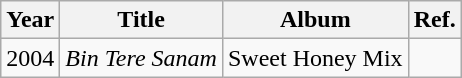<table class="wikitable sortable">
<tr>
<th>Year</th>
<th>Title</th>
<th>Album</th>
<th>Ref.</th>
</tr>
<tr>
<td>2004</td>
<td><em>Bin Tere Sanam</em></td>
<td>Sweet Honey Mix</td>
<td></td>
</tr>
</table>
